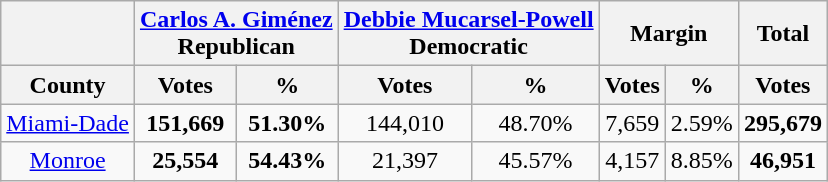<table class="wikitable sortable" style="text-align:center">
<tr>
<th></th>
<th style="text-align:center;" colspan="2"><a href='#'>Carlos A. Giménez</a><br>Republican</th>
<th style="text-align:center;" colspan="2"><a href='#'>Debbie Mucarsel-Powell</a><br>Democratic</th>
<th style="text-align:center;" colspan="2">Margin</th>
<th style="text-align:center;">Total</th>
</tr>
<tr>
<th align=center>County</th>
<th style="text-align:center;" data-sort-type="number">Votes</th>
<th style="text-align:center;" data-sort-type="number">%</th>
<th style="text-align:center;" data-sort-type="number">Votes</th>
<th style="text-align:center;" data-sort-type="number">%</th>
<th style="text-align:center;" data-sort-type="number">Votes</th>
<th style="text-align:center;" data-sort-type="number">%</th>
<th style="text-align:center;" data-sort-type="number">Votes</th>
</tr>
<tr>
<td align=center><a href='#'>Miami-Dade</a></td>
<td><strong>151,669</strong></td>
<td><strong>51.30%</strong></td>
<td>144,010</td>
<td>48.70%</td>
<td>7,659</td>
<td>2.59%</td>
<td><strong>295,679</strong></td>
</tr>
<tr>
<td align=center><a href='#'>Monroe</a></td>
<td><strong>25,554</strong></td>
<td><strong>54.43%</strong></td>
<td>21,397</td>
<td>45.57%</td>
<td>4,157</td>
<td>8.85%</td>
<td><strong>46,951</strong></td>
</tr>
</table>
